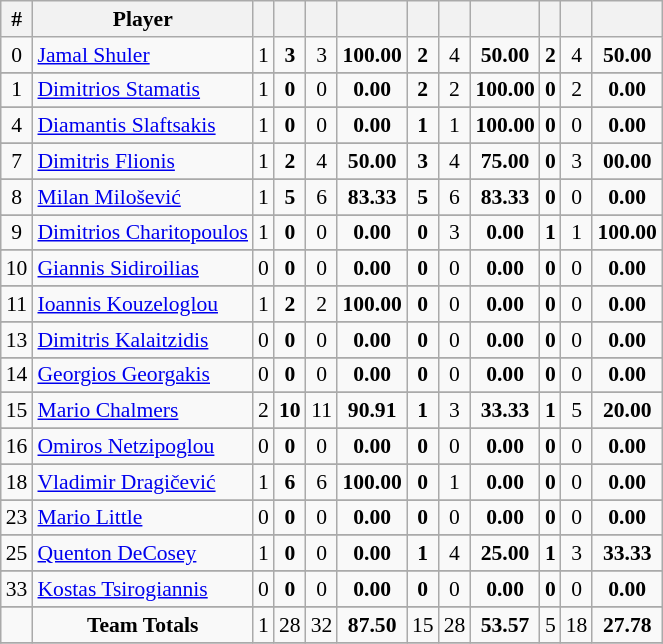<table class="wikitable sortable" style="font-size:90%; text-align:center;">
<tr>
<th>#</th>
<th>Player</th>
<th></th>
<th></th>
<th></th>
<th></th>
<th></th>
<th></th>
<th></th>
<th></th>
<th></th>
<th></th>
</tr>
<tr>
<td>0</td>
<td align="left"> <a href='#'>Jamal Shuler</a></td>
<td>1</td>
<td><strong>3</strong></td>
<td>3</td>
<td><strong>100.00</strong></td>
<td><strong>2</strong></td>
<td>4</td>
<td><strong>50.00</strong></td>
<td><strong>2</strong></td>
<td>4</td>
<td><strong>50.00</strong></td>
</tr>
<tr>
</tr>
<tr>
<td>1</td>
<td align="left"> <a href='#'>Dimitrios Stamatis</a></td>
<td>1</td>
<td><strong>0</strong></td>
<td>0</td>
<td><strong>0.00</strong></td>
<td><strong>2</strong></td>
<td>2</td>
<td><strong>100.00</strong></td>
<td><strong>0</strong></td>
<td>2</td>
<td><strong>0.00</strong></td>
</tr>
<tr>
</tr>
<tr>
<td>4</td>
<td align="left"> <a href='#'>Diamantis Slaftsakis</a></td>
<td>1</td>
<td><strong>0</strong></td>
<td>0</td>
<td><strong>0.00</strong></td>
<td><strong>1</strong></td>
<td>1</td>
<td><strong>100.00</strong></td>
<td><strong>0</strong></td>
<td>0</td>
<td><strong>0.00</strong></td>
</tr>
<tr>
</tr>
<tr>
<td>7</td>
<td align="left"> <a href='#'>Dimitris Flionis</a></td>
<td>1</td>
<td><strong>2</strong></td>
<td>4</td>
<td><strong>50.00</strong></td>
<td><strong>3</strong></td>
<td>4</td>
<td><strong>75.00</strong></td>
<td><strong>0</strong></td>
<td>3</td>
<td><strong>00.00</strong></td>
</tr>
<tr>
</tr>
<tr>
<td>8</td>
<td align="left"> <a href='#'>Milan Milošević</a></td>
<td>1</td>
<td><strong>5</strong></td>
<td>6</td>
<td><strong>83.33</strong></td>
<td><strong>5</strong></td>
<td>6</td>
<td><strong>83.33</strong></td>
<td><strong>0</strong></td>
<td>0</td>
<td><strong>0.00</strong></td>
</tr>
<tr>
</tr>
<tr>
<td>9</td>
<td align="left"> <a href='#'>Dimitrios Charitopoulos</a></td>
<td>1</td>
<td><strong>0</strong></td>
<td>0</td>
<td><strong>0.00</strong></td>
<td><strong>0</strong></td>
<td>3</td>
<td><strong>0.00</strong></td>
<td><strong>1</strong></td>
<td>1</td>
<td><strong>100.00</strong></td>
</tr>
<tr>
</tr>
<tr>
<td>10</td>
<td align="left"> <a href='#'>Giannis Sidiroilias</a></td>
<td>0</td>
<td><strong>0</strong></td>
<td>0</td>
<td><strong>0.00</strong></td>
<td><strong>0</strong></td>
<td>0</td>
<td><strong>0.00</strong></td>
<td><strong>0</strong></td>
<td>0</td>
<td><strong>0.00</strong></td>
</tr>
<tr>
</tr>
<tr>
<td>11</td>
<td align="left"> <a href='#'>Ioannis Kouzeloglou</a></td>
<td>1</td>
<td><strong>2</strong></td>
<td>2</td>
<td><strong>100.00</strong></td>
<td><strong>0</strong></td>
<td>0</td>
<td><strong>0.00</strong></td>
<td><strong>0</strong></td>
<td>0</td>
<td><strong>0.00</strong></td>
</tr>
<tr>
</tr>
<tr>
<td>13</td>
<td align="left"> <a href='#'>Dimitris Kalaitzidis</a></td>
<td>0</td>
<td><strong>0</strong></td>
<td>0</td>
<td><strong>0.00</strong></td>
<td><strong>0</strong></td>
<td>0</td>
<td><strong>0.00</strong></td>
<td><strong>0</strong></td>
<td>0</td>
<td><strong>0.00</strong></td>
</tr>
<tr>
</tr>
<tr>
<td>14</td>
<td align="left"> <a href='#'>Georgios Georgakis</a></td>
<td>0</td>
<td><strong>0</strong></td>
<td>0</td>
<td><strong>0.00</strong></td>
<td><strong>0</strong></td>
<td>0</td>
<td><strong>0.00</strong></td>
<td><strong>0</strong></td>
<td>0</td>
<td><strong>0.00</strong></td>
</tr>
<tr>
</tr>
<tr>
<td>15</td>
<td align="left"> <a href='#'>Mario Chalmers</a></td>
<td>2</td>
<td><strong>10</strong></td>
<td>11</td>
<td><strong>90.91</strong></td>
<td><strong>1</strong></td>
<td>3</td>
<td><strong>33.33</strong></td>
<td><strong>1</strong></td>
<td>5</td>
<td><strong>20.00</strong></td>
</tr>
<tr>
</tr>
<tr>
<td>16</td>
<td align="left"> <a href='#'>Omiros Netzipoglou</a></td>
<td>0</td>
<td><strong>0</strong></td>
<td>0</td>
<td><strong>0.00</strong></td>
<td><strong>0</strong></td>
<td>0</td>
<td><strong>0.00</strong></td>
<td><strong>0</strong></td>
<td>0</td>
<td><strong>0.00</strong></td>
</tr>
<tr>
</tr>
<tr>
<td>18</td>
<td align="left"> <a href='#'>Vladimir Dragičević</a></td>
<td>1</td>
<td><strong>6</strong></td>
<td>6</td>
<td><strong>100.00</strong></td>
<td><strong>0</strong></td>
<td>1</td>
<td><strong>0.00</strong></td>
<td><strong>0</strong></td>
<td>0</td>
<td><strong>0.00</strong></td>
</tr>
<tr>
</tr>
<tr>
<td>23</td>
<td align="left"> <a href='#'>Mario Little</a></td>
<td>0</td>
<td><strong>0</strong></td>
<td>0</td>
<td><strong>0.00</strong></td>
<td><strong>0</strong></td>
<td>0</td>
<td><strong>0.00</strong></td>
<td><strong>0</strong></td>
<td>0</td>
<td><strong>0.00</strong></td>
</tr>
<tr>
</tr>
<tr>
<td>25</td>
<td align="left"> <a href='#'>Quenton DeCosey</a></td>
<td>1</td>
<td><strong>0</strong></td>
<td>0</td>
<td><strong>0.00</strong></td>
<td><strong>1</strong></td>
<td>4</td>
<td><strong>25.00</strong></td>
<td><strong>1</strong></td>
<td>3</td>
<td><strong>33.33</strong></td>
</tr>
<tr>
</tr>
<tr>
<td>33</td>
<td align="left"> <a href='#'>Kostas Tsirogiannis</a></td>
<td>0</td>
<td><strong>0</strong></td>
<td>0</td>
<td><strong>0.00</strong></td>
<td><strong>0</strong></td>
<td>0</td>
<td><strong>0.00</strong></td>
<td><strong>0</strong></td>
<td>0</td>
<td><strong>0.00</strong></td>
</tr>
<tr>
</tr>
<tr>
<td></td>
<td><strong>Team Totals</strong></td>
<td>1</td>
<td>28</td>
<td>32</td>
<td><strong>87.50</strong></td>
<td>15</td>
<td>28</td>
<td><strong>53.57</strong></td>
<td>5</td>
<td>18</td>
<td><strong>27.78</strong></td>
</tr>
<tr>
</tr>
</table>
